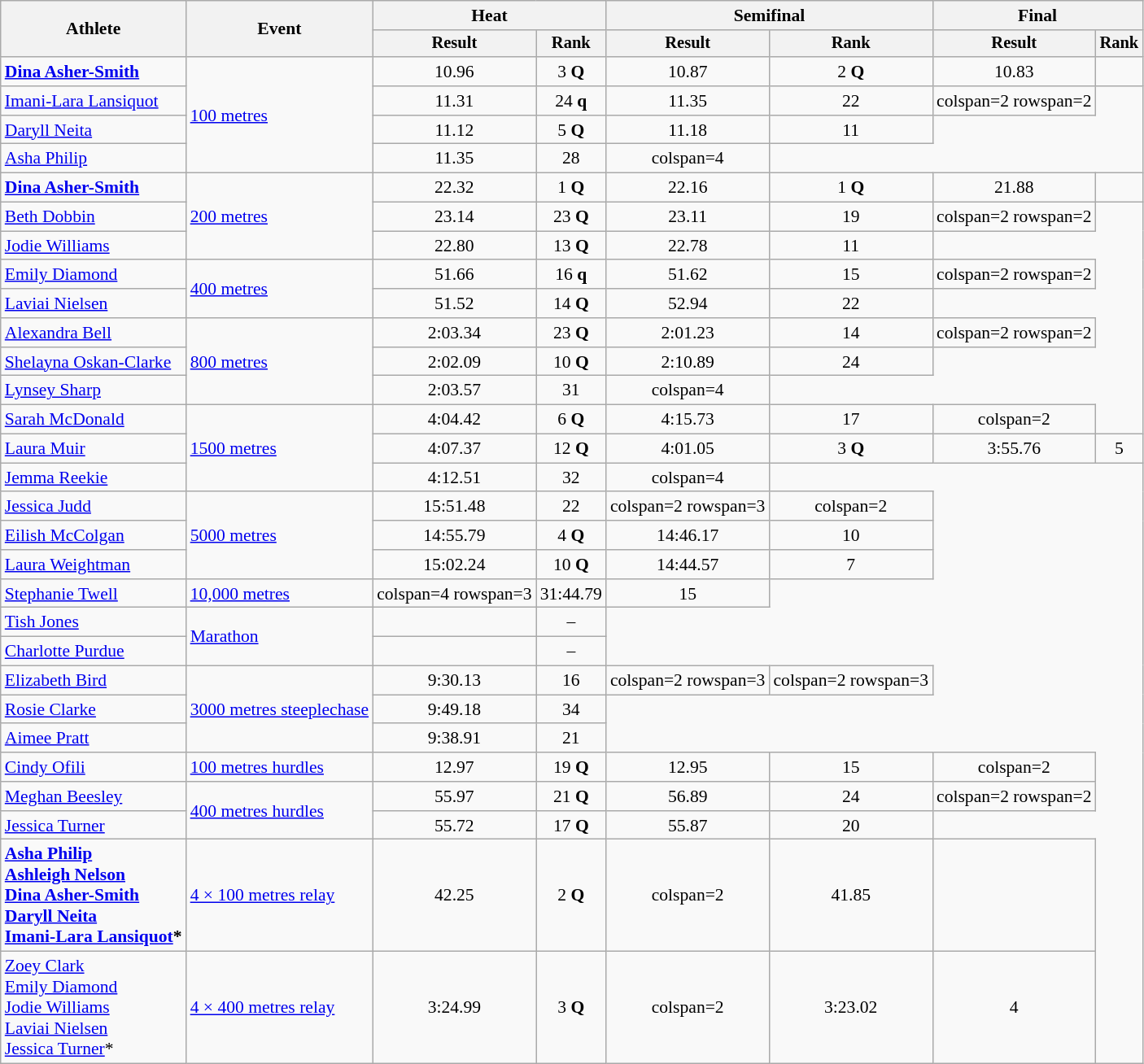<table class="wikitable" style="font-size:90%">
<tr>
<th rowspan="2">Athlete</th>
<th rowspan="2">Event</th>
<th colspan="2">Heat</th>
<th colspan="2">Semifinal</th>
<th colspan="2">Final</th>
</tr>
<tr style="font-size:95%">
<th>Result</th>
<th>Rank</th>
<th>Result</th>
<th>Rank</th>
<th>Result</th>
<th>Rank</th>
</tr>
<tr style=text-align:center>
<td style=text-align:left><strong><a href='#'>Dina Asher-Smith</a></strong></td>
<td style=text-align:left rowspan=4><a href='#'>100 metres</a></td>
<td>10.96</td>
<td>3 <strong>Q</strong></td>
<td>10.87 </td>
<td>2 <strong>Q</strong></td>
<td>10.83 </td>
<td></td>
</tr>
<tr style=text-align:center>
<td style=text-align:left><a href='#'>Imani-Lara Lansiquot</a></td>
<td>11.31</td>
<td>24 <strong>q</strong></td>
<td>11.35</td>
<td>22</td>
<td>colspan=2 rowspan=2 </td>
</tr>
<tr style=text-align:center>
<td style=text-align:left><a href='#'>Daryll Neita</a></td>
<td>11.12 </td>
<td>5 <strong>Q</strong></td>
<td>11.18</td>
<td>11</td>
</tr>
<tr style=text-align:center>
<td style=text-align:left><a href='#'>Asha Philip</a></td>
<td>11.35</td>
<td>28</td>
<td>colspan=4 </td>
</tr>
<tr style=text-align:center>
<td style=text-align:left><strong><a href='#'>Dina Asher-Smith</a></strong></td>
<td style=text-align:left rowspan=3><a href='#'>200 metres</a></td>
<td>22.32</td>
<td>1 <strong>Q</strong></td>
<td>22.16</td>
<td>1 <strong>Q</strong></td>
<td>21.88 </td>
<td></td>
</tr>
<tr style=text-align:center>
<td style=text-align:left><a href='#'>Beth Dobbin</a></td>
<td>23.14</td>
<td>23 <strong>Q</strong></td>
<td>23.11</td>
<td>19</td>
<td>colspan=2 rowspan=2 </td>
</tr>
<tr style=text-align:center>
<td style=text-align:left><a href='#'>Jodie Williams</a></td>
<td>22.80</td>
<td>13 <strong>Q</strong></td>
<td>22.78</td>
<td>11</td>
</tr>
<tr style=text-align:center>
<td style=text-align:left><a href='#'>Emily Diamond</a></td>
<td style=text-align:left rowspan=2><a href='#'>400 metres</a></td>
<td>51.66 </td>
<td>16 <strong>q</strong></td>
<td>51.62 </td>
<td>15</td>
<td>colspan=2 rowspan=2 </td>
</tr>
<tr style=text-align:center>
<td style=text-align:left><a href='#'>Laviai Nielsen</a></td>
<td>51.52</td>
<td>14 <strong>Q</strong></td>
<td>52.94</td>
<td>22</td>
</tr>
<tr style=text-align:center>
<td style=text-align:left><a href='#'>Alexandra Bell</a></td>
<td style=text-align:left rowspan=3><a href='#'>800 metres</a></td>
<td>2:03.34</td>
<td>23 <strong>Q</strong></td>
<td>2:01.23</td>
<td>14</td>
<td>colspan=2 rowspan=2 </td>
</tr>
<tr style=text-align:center>
<td style=text-align:left><a href='#'>Shelayna Oskan-Clarke</a></td>
<td>2:02.09</td>
<td>10 <strong>Q</strong></td>
<td>2:10.89</td>
<td>24</td>
</tr>
<tr style=text-align:center>
<td style=text-align:left><a href='#'>Lynsey Sharp</a></td>
<td>2:03.57</td>
<td>31</td>
<td>colspan=4 </td>
</tr>
<tr style=text-align:center>
<td style=text-align:left><a href='#'>Sarah McDonald</a></td>
<td style=text-align:left rowspan=3><a href='#'>1500 metres</a></td>
<td>4:04.42</td>
<td>6 <strong>Q</strong></td>
<td>4:15.73</td>
<td>17</td>
<td>colspan=2 </td>
</tr>
<tr style=text-align:center>
<td style=text-align:left><a href='#'>Laura Muir</a></td>
<td>4:07.37</td>
<td>12 <strong>Q</strong></td>
<td>4:01.05</td>
<td>3 <strong>Q</strong></td>
<td>3:55.76 </td>
<td>5</td>
</tr>
<tr style=text-align:center>
<td style=text-align:left><a href='#'>Jemma Reekie</a></td>
<td>4:12.51</td>
<td>32</td>
<td>colspan=4 </td>
</tr>
<tr style=text-align:center>
<td style=text-align:left><a href='#'>Jessica Judd</a></td>
<td style=text-align:left rowspan=3><a href='#'>5000 metres</a></td>
<td>15:51.48</td>
<td>22</td>
<td>colspan=2 rowspan=3 </td>
<td>colspan=2 </td>
</tr>
<tr style=text-align:center>
<td style=text-align:left><a href='#'>Eilish McColgan</a></td>
<td>14:55.79</td>
<td>4 <strong>Q</strong></td>
<td>14:46.17 </td>
<td>10</td>
</tr>
<tr style=text-align:center>
<td style=text-align:left><a href='#'>Laura Weightman</a></td>
<td>15:02.24</td>
<td>10 <strong>Q</strong></td>
<td>14:44.57 </td>
<td>7</td>
</tr>
<tr style=text-align:center>
<td style=text-align:left><a href='#'>Stephanie Twell</a></td>
<td style=text-align:left><a href='#'>10,000 metres</a></td>
<td>colspan=4 rowspan=3 </td>
<td>31:44.79</td>
<td>15</td>
</tr>
<tr style=text-align:center>
<td style=text-align:left><a href='#'>Tish Jones</a></td>
<td style=text-align:left rowspan=2><a href='#'>Marathon</a></td>
<td></td>
<td>–</td>
</tr>
<tr style=text-align:center>
<td style=text-align:left><a href='#'>Charlotte Purdue</a></td>
<td></td>
<td>–</td>
</tr>
<tr style=text-align:center>
<td style=text-align:left><a href='#'>Elizabeth Bird</a></td>
<td style=text-align:left rowspan=3><a href='#'>3000 metres steeplechase</a></td>
<td>9:30.13 </td>
<td>16</td>
<td>colspan=2 rowspan=3 </td>
<td>colspan=2 rowspan=3 </td>
</tr>
<tr style=text-align:center>
<td style=text-align:left><a href='#'>Rosie Clarke</a></td>
<td>9:49.18</td>
<td>34</td>
</tr>
<tr style=text-align:center>
<td style=text-align:left><a href='#'>Aimee Pratt</a></td>
<td>9:38.91 </td>
<td>21</td>
</tr>
<tr style=text-align:center>
<td style=text-align:left><a href='#'>Cindy Ofili</a></td>
<td style=text-align:left><a href='#'>100 metres hurdles</a></td>
<td>12.97</td>
<td>19 <strong>Q</strong></td>
<td>12.95</td>
<td>15</td>
<td>colspan=2 </td>
</tr>
<tr style=text-align:center>
<td style=text-align:left><a href='#'>Meghan Beesley</a></td>
<td style=text-align:left rowspan=2><a href='#'>400 metres hurdles</a></td>
<td>55.97</td>
<td>21 <strong>Q</strong></td>
<td>56.89</td>
<td>24</td>
<td>colspan=2 rowspan=2 </td>
</tr>
<tr style=text-align:center>
<td style=text-align:left><a href='#'>Jessica Turner</a></td>
<td>55.72 </td>
<td>17 <strong>Q</strong></td>
<td>55.87</td>
<td>20</td>
</tr>
<tr style=text-align:center>
<td style=text-align:left><strong><a href='#'>Asha Philip</a><br><a href='#'>Ashleigh Nelson</a><br><a href='#'>Dina Asher-Smith</a><br><a href='#'>Daryll Neita</a><br><a href='#'>Imani-Lara Lansiquot</a>*</strong></td>
<td style=text-align:left><a href='#'>4 × 100 metres relay</a></td>
<td>42.25 </td>
<td>2 <strong>Q</strong></td>
<td>colspan=2 </td>
<td>41.85 </td>
<td></td>
</tr>
<tr style=text-align:center>
<td style=text-align:left><a href='#'>Zoey Clark</a><br><a href='#'>Emily Diamond</a><br><a href='#'>Jodie Williams</a><br><a href='#'>Laviai Nielsen</a><br><a href='#'>Jessica Turner</a>*</td>
<td style=text-align:left><a href='#'>4 × 400 metres relay</a></td>
<td>3:24.99 </td>
<td>3 <strong>Q</strong></td>
<td>colspan=2 </td>
<td>3:23.02 </td>
<td>4</td>
</tr>
</table>
